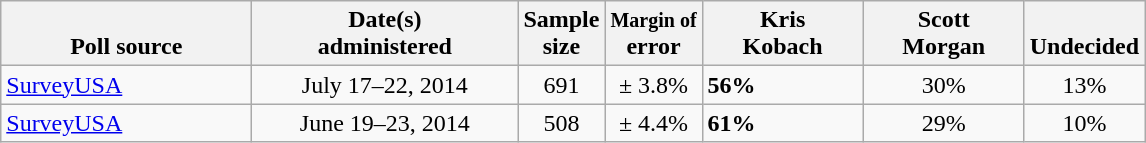<table class="wikitable">
<tr valign= bottom>
<th style="width:160px;">Poll source</th>
<th style="width:170px;">Date(s)<br>administered</th>
<th class=small>Sample<br>size</th>
<th><small>Margin of</small><br>error</th>
<th style="width:100px;">Kris<br>Kobach</th>
<th style="width:100px;">Scott<br>Morgan</th>
<th style="width:40px;">Undecided</th>
</tr>
<tr>
<td><a href='#'>SurveyUSA</a></td>
<td align=center>July 17–22, 2014</td>
<td align=center>691</td>
<td align=center>± 3.8%</td>
<td><strong>56%</strong></td>
<td align=center>30%</td>
<td align=center>13%</td>
</tr>
<tr>
<td><a href='#'>SurveyUSA</a></td>
<td align=center>June 19–23, 2014</td>
<td align=center>508</td>
<td align=center>± 4.4%</td>
<td><strong>61%</strong></td>
<td align=center>29%</td>
<td align=center>10%</td>
</tr>
</table>
